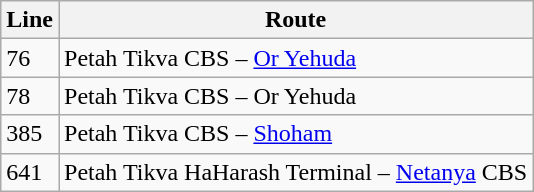<table class="wikitable">
<tr>
<th>Line</th>
<th>Route</th>
</tr>
<tr>
<td>76</td>
<td>Petah Tikva CBS – <a href='#'>Or Yehuda</a></td>
</tr>
<tr>
<td>78</td>
<td>Petah Tikva CBS – Or Yehuda</td>
</tr>
<tr>
<td>385</td>
<td>Petah Tikva CBS – <a href='#'>Shoham</a></td>
</tr>
<tr>
<td>641</td>
<td>Petah Tikva HaHarash Terminal – <a href='#'>Netanya</a> CBS</td>
</tr>
</table>
